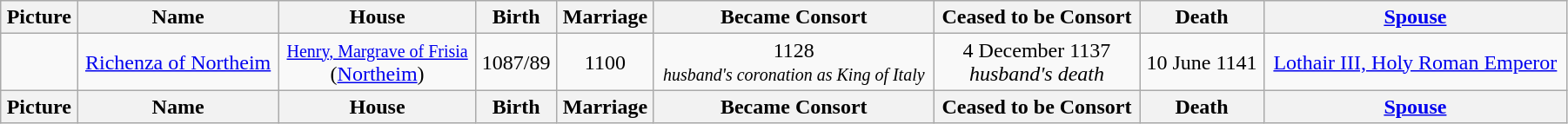<table width=95% class="wikitable">
<tr>
<th>Picture</th>
<th>Name</th>
<th>House</th>
<th>Birth</th>
<th>Marriage</th>
<th>Became Consort</th>
<th>Ceased to be Consort</th>
<th>Death</th>
<th><a href='#'>Spouse</a></th>
</tr>
<tr>
<td align="center"></td>
<td align=center><a href='#'>Richenza of Northeim</a></td>
<td align="center"><small><a href='#'>Henry, Margrave of Frisia</a></small><br>(<a href='#'>Northeim</a>)</td>
<td align="center">1087/89</td>
<td align="center">1100</td>
<td align="center">1128<br><small><em>husband's coronation as King of Italy</em></small></td>
<td align="center">4 December 1137<br><em>husband's death</em></td>
<td align="center">10 June 1141</td>
<td align="center"><a href='#'>Lothair III, Holy Roman Emperor</a></td>
</tr>
<tr>
<th>Picture</th>
<th>Name</th>
<th>House</th>
<th>Birth</th>
<th>Marriage</th>
<th>Became Consort</th>
<th>Ceased to be Consort</th>
<th>Death</th>
<th><a href='#'>Spouse</a></th>
</tr>
</table>
